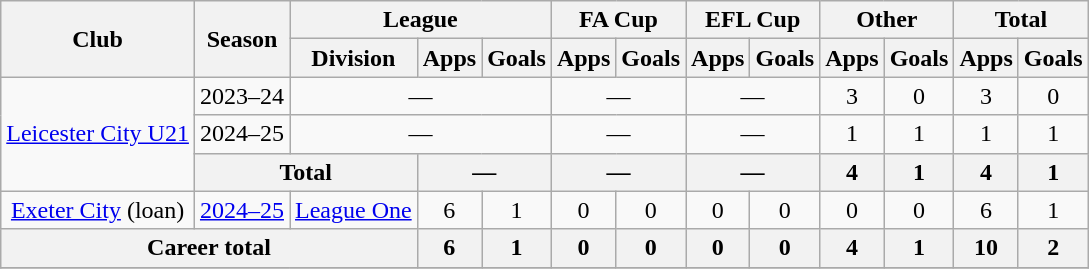<table class=wikitable style=text-align:center>
<tr>
<th rowspan=2>Club</th>
<th rowspan=2>Season</th>
<th colspan=3>League</th>
<th colspan=2>FA Cup</th>
<th colspan=2>EFL Cup</th>
<th colspan=2>Other</th>
<th colspan=2>Total</th>
</tr>
<tr>
<th>Division</th>
<th>Apps</th>
<th>Goals</th>
<th>Apps</th>
<th>Goals</th>
<th>Apps</th>
<th>Goals</th>
<th>Apps</th>
<th>Goals</th>
<th>Apps</th>
<th>Goals</th>
</tr>
<tr>
<td rowspan=3><a href='#'>Leicester City U21</a></td>
<td>2023–24</td>
<td colspan=3>—</td>
<td colspan=2>—</td>
<td colspan=2>—</td>
<td>3</td>
<td>0</td>
<td>3</td>
<td>0</td>
</tr>
<tr>
<td>2024–25</td>
<td colspan=3>—</td>
<td colspan=2>—</td>
<td colspan=2>—</td>
<td>1</td>
<td>1</td>
<td>1</td>
<td>1</td>
</tr>
<tr>
<th colspan=2>Total</th>
<th colspan=2>—</th>
<th colspan=2>—</th>
<th colspan=2>—</th>
<th>4</th>
<th>1</th>
<th>4</th>
<th>1</th>
</tr>
<tr>
<td><a href='#'>Exeter City</a> (loan)</td>
<td><a href='#'>2024–25</a></td>
<td><a href='#'>League One</a></td>
<td>6</td>
<td>1</td>
<td>0</td>
<td>0</td>
<td>0</td>
<td>0</td>
<td>0</td>
<td>0</td>
<td>6</td>
<td>1</td>
</tr>
<tr>
<th colspan=3>Career total</th>
<th>6</th>
<th>1</th>
<th>0</th>
<th>0</th>
<th>0</th>
<th>0</th>
<th>4</th>
<th>1</th>
<th>10</th>
<th>2</th>
</tr>
<tr>
</tr>
</table>
